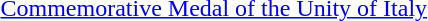<table>
<tr>
<td rowspan=2 style="width:60px; vertical-align:top;"></td>
<td><a href='#'>Commemorative Medal of the Unity of Italy</a></td>
</tr>
<tr>
<td></td>
</tr>
</table>
